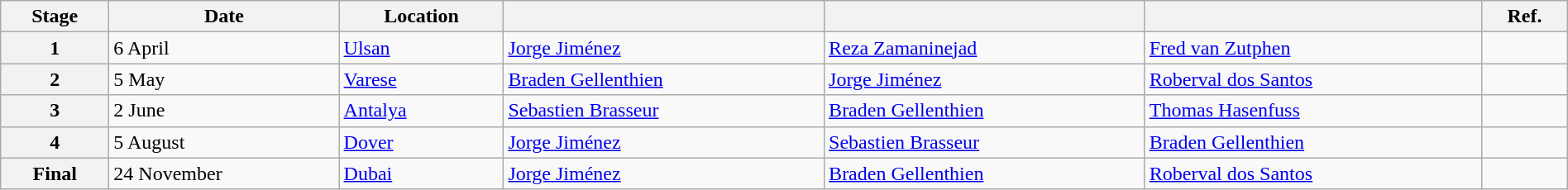<table class="wikitable" style="width:100%">
<tr>
<th>Stage</th>
<th>Date</th>
<th>Location</th>
<th></th>
<th></th>
<th></th>
<th>Ref.</th>
</tr>
<tr>
<th>1</th>
<td>6 April</td>
<td> <a href='#'>Ulsan</a></td>
<td> <a href='#'>Jorge Jiménez</a></td>
<td> <a href='#'>Reza Zamaninejad</a></td>
<td> <a href='#'>Fred van Zutphen</a></td>
<td></td>
</tr>
<tr>
<th>2</th>
<td>5 May</td>
<td> <a href='#'>Varese</a></td>
<td> <a href='#'>Braden Gellenthien</a></td>
<td> <a href='#'>Jorge Jiménez</a></td>
<td> <a href='#'>Roberval dos Santos</a></td>
<td></td>
</tr>
<tr>
<th>3</th>
<td>2 June</td>
<td> <a href='#'>Antalya</a></td>
<td> <a href='#'>Sebastien Brasseur</a></td>
<td> <a href='#'>Braden Gellenthien</a></td>
<td> <a href='#'>Thomas Hasenfuss</a></td>
<td></td>
</tr>
<tr>
<th>4</th>
<td>5 August</td>
<td> <a href='#'>Dover</a></td>
<td> <a href='#'>Jorge Jiménez</a></td>
<td> <a href='#'>Sebastien Brasseur</a></td>
<td> <a href='#'>Braden Gellenthien</a></td>
<td></td>
</tr>
<tr>
<th>Final</th>
<td>24 November</td>
<td> <a href='#'>Dubai</a></td>
<td> <a href='#'>Jorge Jiménez</a></td>
<td> <a href='#'>Braden Gellenthien</a></td>
<td> <a href='#'>Roberval dos Santos</a></td>
<td></td>
</tr>
</table>
